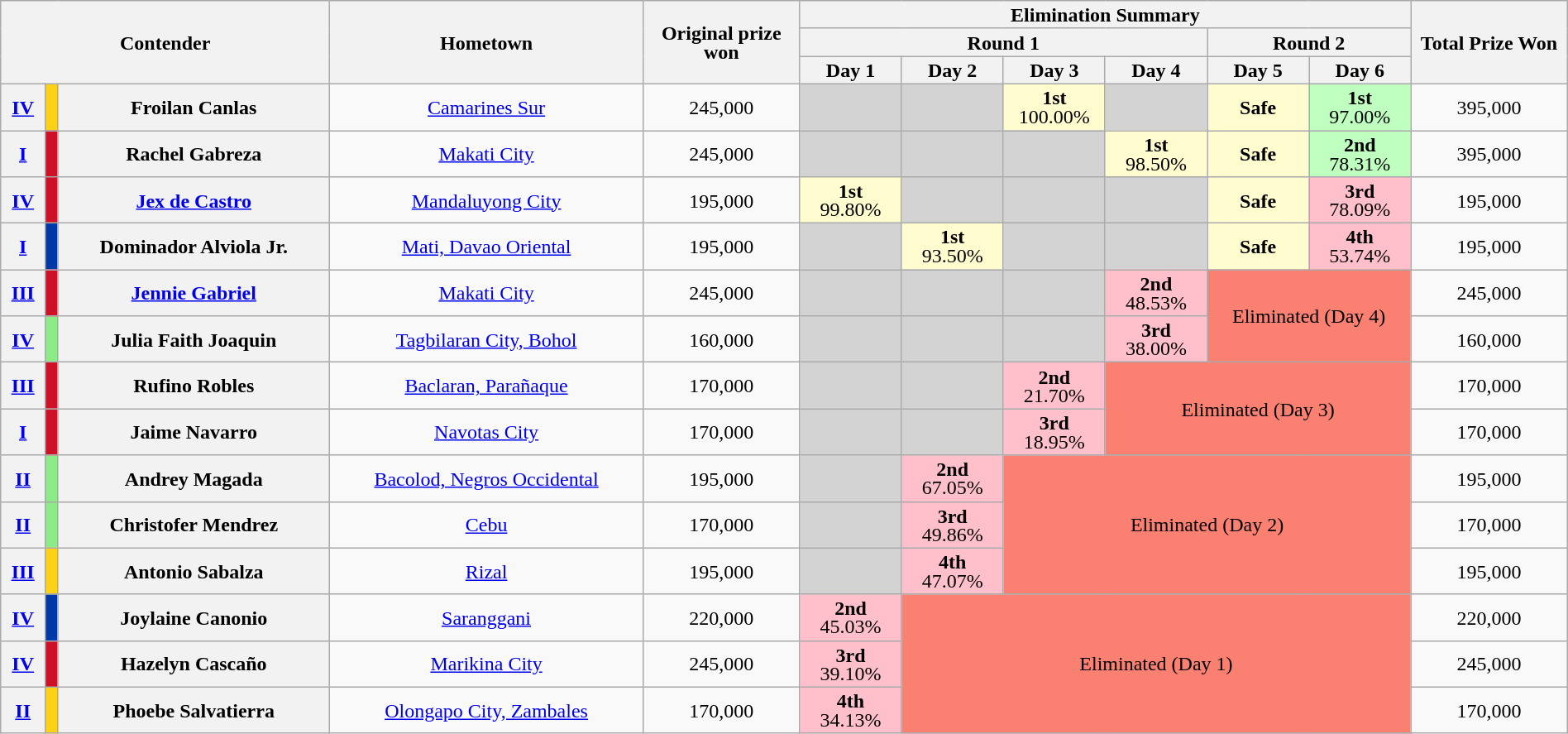<table class="wikitable sortable" style="width:100%;text-align:center;font-size:100%;line-height:15px;">
<tr>
<th colspan="3" rowspan="3">Contender</th>
<th rowspan="3" width="20%">Hometown</th>
<th rowspan="3" width="10%">Original prize won</th>
<th colspan="6" width="15%">Elimination Summary</th>
<th rowspan="3" width="10%">Total Prize Won</th>
</tr>
<tr>
<th colspan="4">Round 1</th>
<th colspan="2">Round 2</th>
</tr>
<tr>
<th width="6.5%">Day 1</th>
<th width="6.5%">Day 2</th>
<th width="6.5%">Day 3</th>
<th width="6.5%">Day 4</th>
<th width="6.5%">Day 5</th>
<th width="6.5%">Day 6</th>
</tr>
<tr style="background:#" |>
<th><a href='#'>IV</a></th>
<th style="background:#FCD116"></th>
<th>Froilan Canlas</th>
<td><a href='#'>Camarines Sur</a></td>
<td>245,000</td>
<td style="background:lightgray"></td>
<td style="background:lightgray"></td>
<td style="background:#fffdd0"><strong>1st</strong><br>100.00%</td>
<td style="background:lightgray"></td>
<td style="background:#FFFDD0"><strong>Safe</strong></td>
<td style="background:#BFFFC0"><strong>1st</strong><br>97.00%</td>
<td>395,000</td>
</tr>
<tr style="background:#" |>
<th><a href='#'>I</a></th>
<th style="background:#CE1126"></th>
<th>Rachel Gabreza</th>
<td><a href='#'>Makati City</a></td>
<td>245,000</td>
<td style="background:lightgray"></td>
<td style="background:lightgray"></td>
<td style="background:lightgray"></td>
<td style="background:#fffdd0"><strong>1st</strong><br>98.50%</td>
<td style="background:#FFFDD0"><strong>Safe</strong></td>
<td style="background:#BFFFC0"><strong>2nd</strong><br>78.31%</td>
<td>395,000</td>
</tr>
<tr style="background:#" |>
<th><a href='#'>IV</a></th>
<th style="background:#CE1126"></th>
<th><a href='#'>Jex de Castro</a></th>
<td><a href='#'>Mandaluyong City</a></td>
<td>195,000</td>
<td style="background:#fffdd0"><strong>1st</strong><br>99.80%</td>
<td style="background:lightgray"></td>
<td style="background:lightgray"></td>
<td style="background:lightgray"></td>
<td style="background:#FFFDD0"><strong>Safe</strong></td>
<td style="background:pink"><strong>3rd</strong><br>78.09%</td>
<td>195,000</td>
</tr>
<tr style="background:#" |>
<th><a href='#'>I</a></th>
<th style="background:#0038A8"></th>
<th>Dominador Alviola Jr.</th>
<td><a href='#'>Mati, Davao Oriental</a></td>
<td>195,000</td>
<td style="background:lightgray"></td>
<td style="background:#fffdd0"><strong>1st</strong><br>93.50%</td>
<td style="background:lightgray"></td>
<td style="background:lightgray"></td>
<td style="background:#FFFDD0"><strong>Safe</strong></td>
<td style="background:pink"><strong>4th</strong><br>53.74%</td>
<td>195,000</td>
</tr>
<tr style="background:#" |>
<th><a href='#'>III</a></th>
<th style="background:#CE1126"></th>
<th><a href='#'>Jennie Gabriel</a></th>
<td><a href='#'>Makati City</a></td>
<td>245,000</td>
<td style="background:lightgray"></td>
<td style="background:lightgray"></td>
<td style="background:lightgray"></td>
<td style="background:pink"><strong>2nd</strong><br>48.53%</td>
<td colspan="2" rowspan="2" style="background:salmon">Eliminated (Day 4)</td>
<td>245,000</td>
</tr>
<tr style="background:#" |>
<th><a href='#'>IV</a></th>
<th style="background:#8DEB87"></th>
<th>Julia Faith Joaquin</th>
<td><a href='#'>Tagbilaran City, Bohol</a></td>
<td>160,000</td>
<td style="background:lightgray"></td>
<td style="background:lightgray"></td>
<td style="background:lightgray"></td>
<td style="background:pink"><strong>3rd</strong><br>38.00%</td>
<td>160,000</td>
</tr>
<tr style="background:#" |>
<th><a href='#'>III</a></th>
<th style="background:#CE1126"></th>
<th>Rufino Robles</th>
<td><a href='#'>Baclaran, Parañaque</a></td>
<td>170,000</td>
<td style="background:lightgray"></td>
<td style="background:lightgray"></td>
<td style="background:pink"><strong>2nd</strong><br>21.70%</td>
<td colspan="3" rowspan="2" style="background:salmon">Eliminated (Day 3)</td>
<td>170,000</td>
</tr>
<tr style="background:#" |>
<th><a href='#'>I</a></th>
<th style="background:#CE1126"></th>
<th>Jaime Navarro</th>
<td><a href='#'>Navotas City</a></td>
<td>170,000</td>
<td style="background:lightgray"></td>
<td style="background:lightgray"></td>
<td style="background:pink"><strong>3rd</strong><br>18.95%</td>
<td>170,000</td>
</tr>
<tr style="background:#" |>
<th><a href='#'>II</a></th>
<th style="background:#8DEB87"></th>
<th>Andrey Magada</th>
<td><a href='#'>Bacolod, Negros Occidental</a></td>
<td>195,000</td>
<td style="background:lightgray"></td>
<td style="background:pink"><strong>2nd</strong><br>67.05%</td>
<td colspan="4" rowspan="3" style="background:salmon">Eliminated (Day 2)</td>
<td>195,000</td>
</tr>
<tr style="background:#" |>
<th><a href='#'>II</a></th>
<th style="background:#8DEB87"></th>
<th>Christofer Mendrez</th>
<td><a href='#'>Cebu</a></td>
<td>170,000</td>
<td style="background:lightgray"></td>
<td style="background:pink"><strong>3rd</strong><br>49.86%</td>
<td>170,000</td>
</tr>
<tr style="background:#" |>
<th><a href='#'>III</a></th>
<th style="background:#FCD116"></th>
<th>Antonio Sabalza</th>
<td><a href='#'>Rizal</a></td>
<td>195,000</td>
<td style="background:lightgray"></td>
<td style="background:pink"><strong>4th</strong><br>47.07%</td>
<td>195,000</td>
</tr>
<tr style="background:#" |>
<th><a href='#'>IV</a></th>
<th style="background:#0038A8"></th>
<th>Joylaine Canonio</th>
<td><a href='#'>Saranggani</a></td>
<td>220,000</td>
<td style="background:pink"><strong>2nd</strong><br>45.03%</td>
<td colspan="5" rowspan="3" style="background:salmon">Eliminated (Day 1)</td>
<td>220,000</td>
</tr>
<tr style="background:#" |>
<th><a href='#'>IV</a></th>
<th style="background:#CE1126"></th>
<th>Hazelyn Cascaño</th>
<td><a href='#'>Marikina City</a></td>
<td>245,000</td>
<td style="background:pink"><strong>3rd</strong><br>39.10%</td>
<td>245,000</td>
</tr>
<tr style="background:#" |>
<th><a href='#'>II</a></th>
<th style="background:#FCD116"></th>
<th>Phoebe Salvatierra</th>
<td><a href='#'>Olongapo City, Zambales</a></td>
<td>170,000</td>
<td style="background:pink"><strong>4th</strong><br>34.13%</td>
<td>170,000</td>
</tr>
</table>
